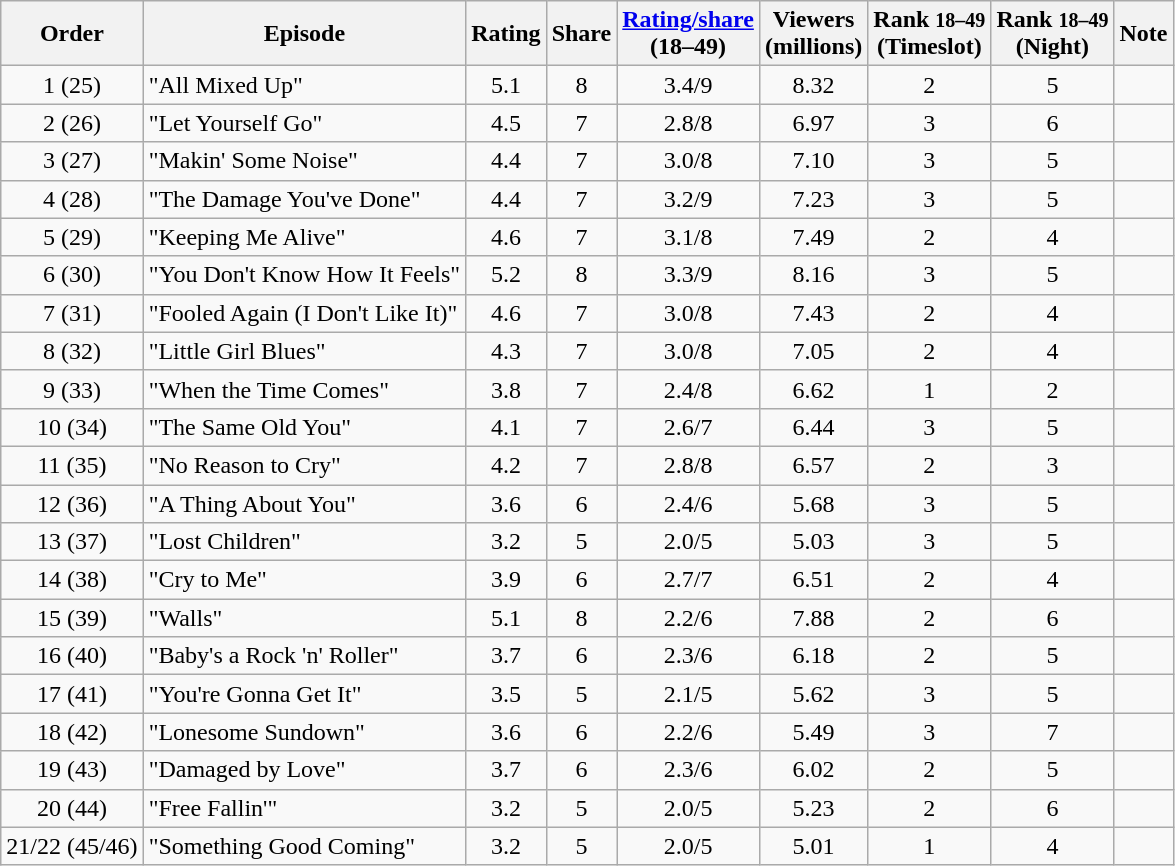<table class="wikitable sortable" style="text-align:center">
<tr>
<th>Order</th>
<th>Episode</th>
<th>Rating</th>
<th>Share</th>
<th><a href='#'>Rating/share</a><br>(18–49)</th>
<th>Viewers<br>(millions)</th>
<th>Rank <small>18–49</small><br>(Timeslot)</th>
<th>Rank <small>18–49</small><br>(Night)</th>
<th>Note</th>
</tr>
<tr>
<td>1 (25)</td>
<td style="text-align: left">"All Mixed Up"</td>
<td>5.1</td>
<td>8</td>
<td>3.4/9</td>
<td>8.32</td>
<td>2</td>
<td>5</td>
<td></td>
</tr>
<tr>
<td>2 (26)</td>
<td style="text-align: left">"Let Yourself Go"</td>
<td>4.5</td>
<td>7</td>
<td>2.8/8</td>
<td>6.97</td>
<td>3</td>
<td>6</td>
<td></td>
</tr>
<tr>
<td>3 (27)</td>
<td style="text-align: left">"Makin' Some Noise"</td>
<td>4.4</td>
<td>7</td>
<td>3.0/8</td>
<td>7.10</td>
<td>3</td>
<td>5</td>
<td></td>
</tr>
<tr>
<td>4 (28)</td>
<td style="text-align: left">"The Damage You've Done"</td>
<td>4.4</td>
<td>7</td>
<td>3.2/9</td>
<td>7.23</td>
<td>3</td>
<td>5</td>
<td></td>
</tr>
<tr>
<td>5 (29)</td>
<td style="text-align: left">"Keeping Me Alive"</td>
<td>4.6</td>
<td>7</td>
<td>3.1/8</td>
<td>7.49</td>
<td>2</td>
<td>4</td>
<td></td>
</tr>
<tr>
<td>6 (30)</td>
<td style="text-align: left">"You Don't Know How It Feels"</td>
<td>5.2</td>
<td>8</td>
<td>3.3/9</td>
<td>8.16</td>
<td>3</td>
<td>5</td>
<td></td>
</tr>
<tr>
<td>7 (31)</td>
<td style="text-align: left">"Fooled Again (I Don't Like It)"</td>
<td>4.6</td>
<td>7</td>
<td>3.0/8</td>
<td>7.43</td>
<td>2</td>
<td>4</td>
<td></td>
</tr>
<tr>
<td>8 (32)</td>
<td style="text-align: left">"Little Girl Blues"</td>
<td>4.3</td>
<td>7</td>
<td>3.0/8</td>
<td>7.05</td>
<td>2</td>
<td>4</td>
<td></td>
</tr>
<tr>
<td>9 (33)</td>
<td style="text-align: left">"When the Time Comes"</td>
<td>3.8</td>
<td>7</td>
<td>2.4/8</td>
<td>6.62</td>
<td>1</td>
<td>2</td>
<td></td>
</tr>
<tr>
<td>10 (34)</td>
<td style="text-align: left">"The Same Old You"</td>
<td>4.1</td>
<td>7</td>
<td>2.6/7</td>
<td>6.44</td>
<td>3</td>
<td>5</td>
<td></td>
</tr>
<tr>
<td>11 (35)</td>
<td style="text-align: left">"No Reason to Cry"</td>
<td>4.2</td>
<td>7</td>
<td>2.8/8</td>
<td>6.57</td>
<td>2</td>
<td>3</td>
<td></td>
</tr>
<tr>
<td>12 (36)</td>
<td style="text-align: left">"A Thing About You"</td>
<td>3.6</td>
<td>6</td>
<td>2.4/6</td>
<td>5.68</td>
<td>3</td>
<td>5</td>
<td></td>
</tr>
<tr>
<td>13 (37)</td>
<td style="text-align: left">"Lost Children"</td>
<td>3.2</td>
<td>5</td>
<td>2.0/5</td>
<td>5.03</td>
<td>3</td>
<td>5</td>
<td></td>
</tr>
<tr>
<td>14 (38)</td>
<td style="text-align: left">"Cry to Me"</td>
<td>3.9</td>
<td>6</td>
<td>2.7/7</td>
<td>6.51</td>
<td>2</td>
<td>4</td>
<td></td>
</tr>
<tr>
<td>15 (39)</td>
<td style="text-align: left">"Walls"</td>
<td>5.1</td>
<td>8</td>
<td>2.2/6</td>
<td>7.88</td>
<td>2</td>
<td>6</td>
<td></td>
</tr>
<tr>
<td>16 (40)</td>
<td style="text-align: left">"Baby's a Rock 'n' Roller"</td>
<td>3.7</td>
<td>6</td>
<td>2.3/6</td>
<td>6.18</td>
<td>2</td>
<td>5</td>
<td></td>
</tr>
<tr>
<td>17 (41)</td>
<td style="text-align: left">"You're Gonna Get It"</td>
<td>3.5</td>
<td>5</td>
<td>2.1/5</td>
<td>5.62</td>
<td>3</td>
<td>5</td>
<td></td>
</tr>
<tr>
<td>18 (42)</td>
<td style="text-align: left">"Lonesome Sundown"</td>
<td>3.6</td>
<td>6</td>
<td>2.2/6</td>
<td>5.49</td>
<td>3</td>
<td>7</td>
<td></td>
</tr>
<tr>
<td>19 (43)</td>
<td style="text-align: left">"Damaged by Love"</td>
<td>3.7</td>
<td>6</td>
<td>2.3/6</td>
<td>6.02</td>
<td>2</td>
<td>5</td>
<td></td>
</tr>
<tr>
<td>20 (44)</td>
<td style="text-align: left">"Free Fallin'"</td>
<td>3.2</td>
<td>5</td>
<td>2.0/5</td>
<td>5.23</td>
<td>2</td>
<td>6</td>
<td></td>
</tr>
<tr>
<td>21/22 (45/46)</td>
<td style="text-align: left">"Something Good Coming"</td>
<td>3.2</td>
<td>5</td>
<td>2.0/5</td>
<td>5.01</td>
<td>1</td>
<td>4</td>
<td></td>
</tr>
</table>
